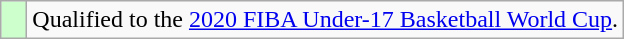<table class="wikitable">
<tr>
<td width=10px bgcolor="#ccffcc"></td>
<td>Qualified to the <a href='#'>2020 FIBA Under-17 Basketball World Cup</a>.</td>
</tr>
</table>
